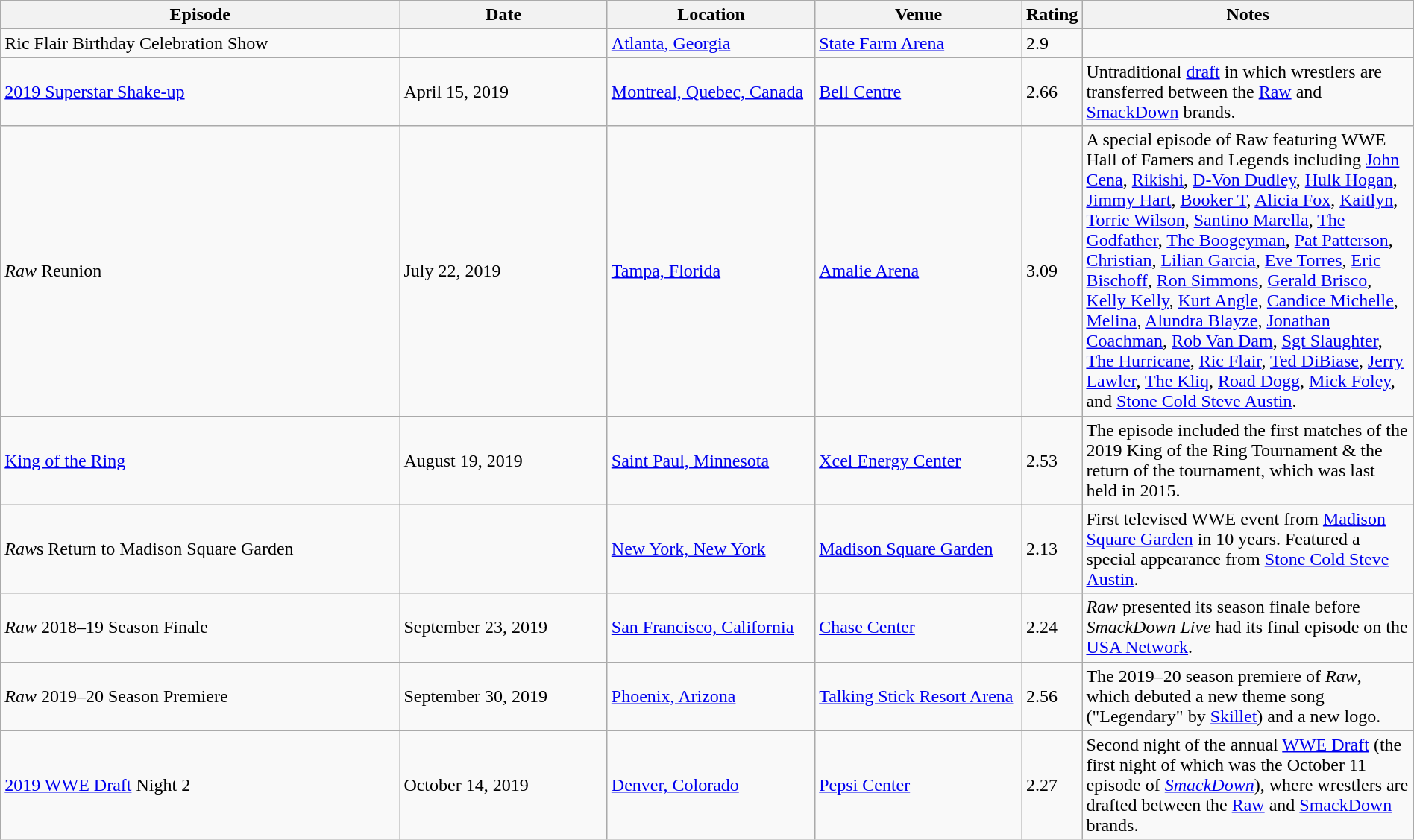<table class="wikitable plainrowheaders sortable" style="width:100%;">
<tr>
<th style="width:29%;">Episode</th>
<th style="width:15%;">Date</th>
<th style="width:15%;">Location</th>
<th style="width:15%;">Venue</th>
<th style="width:2%;">Rating</th>
<th style="width:99%;">Notes</th>
</tr>
<tr>
<td>Ric Flair Birthday Celebration Show</td>
<td></td>
<td><a href='#'>Atlanta, Georgia</a></td>
<td><a href='#'>State Farm Arena</a></td>
<td>2.9</td>
<td></td>
</tr>
<tr>
<td><a href='#'>2019 Superstar Shake-up</a></td>
<td>April 15, 2019</td>
<td><a href='#'>Montreal, Quebec, Canada</a></td>
<td><a href='#'>Bell Centre</a></td>
<td>2.66</td>
<td>Untraditional <a href='#'>draft</a> in which wrestlers are transferred between the <a href='#'>Raw</a> and <a href='#'>SmackDown</a> brands.</td>
</tr>
<tr>
<td><em>Raw</em> Reunion</td>
<td>July 22, 2019</td>
<td><a href='#'>Tampa, Florida</a></td>
<td><a href='#'>Amalie Arena</a></td>
<td>3.09</td>
<td>A special episode of Raw featuring WWE Hall of Famers and Legends including <a href='#'>John Cena</a>, <a href='#'>Rikishi</a>, <a href='#'>D-Von Dudley</a>, <a href='#'>Hulk Hogan</a>, <a href='#'>Jimmy Hart</a>, <a href='#'>Booker T</a>, <a href='#'>Alicia Fox</a>, <a href='#'>Kaitlyn</a>, <a href='#'>Torrie Wilson</a>, <a href='#'>Santino Marella</a>, <a href='#'>The Godfather</a>, <a href='#'>The Boogeyman</a>, <a href='#'>Pat Patterson</a>, <a href='#'>Christian</a>, <a href='#'>Lilian Garcia</a>, <a href='#'>Eve Torres</a>, <a href='#'>Eric Bischoff</a>, <a href='#'>Ron Simmons</a>, <a href='#'>Gerald Brisco</a>, <a href='#'>Kelly Kelly</a>, <a href='#'>Kurt Angle</a>, <a href='#'>Candice Michelle</a>, <a href='#'>Melina</a>, <a href='#'>Alundra Blayze</a>, <a href='#'>Jonathan Coachman</a>, <a href='#'>Rob Van Dam</a>, <a href='#'>Sgt Slaughter</a>, <a href='#'>The Hurricane</a>, <a href='#'>Ric Flair</a>, <a href='#'>Ted DiBiase</a>, <a href='#'>Jerry Lawler</a>, <a href='#'>The Kliq</a>, <a href='#'>Road Dogg</a>, <a href='#'>Mick Foley</a>, and <a href='#'>Stone Cold Steve Austin</a>.</td>
</tr>
<tr>
<td><a href='#'>King of the Ring</a></td>
<td>August 19, 2019</td>
<td><a href='#'>Saint Paul, Minnesota</a></td>
<td><a href='#'>Xcel Energy Center</a></td>
<td>2.53</td>
<td>The episode included the first matches of the 2019 King of the Ring Tournament & the return of the tournament, which was last held in 2015.</td>
</tr>
<tr>
<td><em>Raw</em>s Return to Madison Square Garden</td>
<td></td>
<td><a href='#'>New York, New York</a></td>
<td><a href='#'>Madison Square Garden</a></td>
<td>2.13</td>
<td>First televised WWE event from <a href='#'>Madison Square Garden</a> in 10 years. Featured a special appearance from <a href='#'>Stone Cold Steve Austin</a>.</td>
</tr>
<tr>
<td><em>Raw</em> 2018–19 Season Finale</td>
<td>September 23, 2019</td>
<td><a href='#'>San Francisco, California</a></td>
<td><a href='#'>Chase Center</a></td>
<td>2.24</td>
<td><em>Raw</em> presented its season finale before <em>SmackDown Live </em> had its final episode on the <a href='#'>USA Network</a>.</td>
</tr>
<tr>
<td><em>Raw</em> 2019–20 Season Premiere</td>
<td>September 30, 2019</td>
<td><a href='#'>Phoenix, Arizona</a></td>
<td><a href='#'>Talking Stick Resort Arena</a></td>
<td>2.56</td>
<td>The 2019–20 season premiere of <em>Raw</em>, which debuted a new theme song ("Legendary" by <a href='#'>Skillet</a>) and a new logo.</td>
</tr>
<tr>
<td><a href='#'>2019 WWE Draft</a> Night 2</td>
<td>October 14, 2019</td>
<td><a href='#'>Denver, Colorado</a></td>
<td><a href='#'>Pepsi Center</a></td>
<td>2.27</td>
<td>Second night of the annual <a href='#'>WWE Draft</a> (the first night of which was the October 11 episode of <em><a href='#'>SmackDown</a></em>), where wrestlers are drafted between the <a href='#'>Raw</a> and <a href='#'>SmackDown</a> brands.</td>
</tr>
</table>
